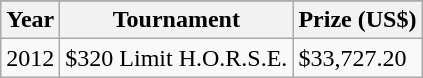<table class="wikitable">
<tr>
</tr>
<tr>
<th>Year</th>
<th>Tournament</th>
<th>Prize (US$)</th>
</tr>
<tr>
<td>2012</td>
<td>$320 Limit H.O.R.S.E.</td>
<td>$33,727.20</td>
</tr>
</table>
